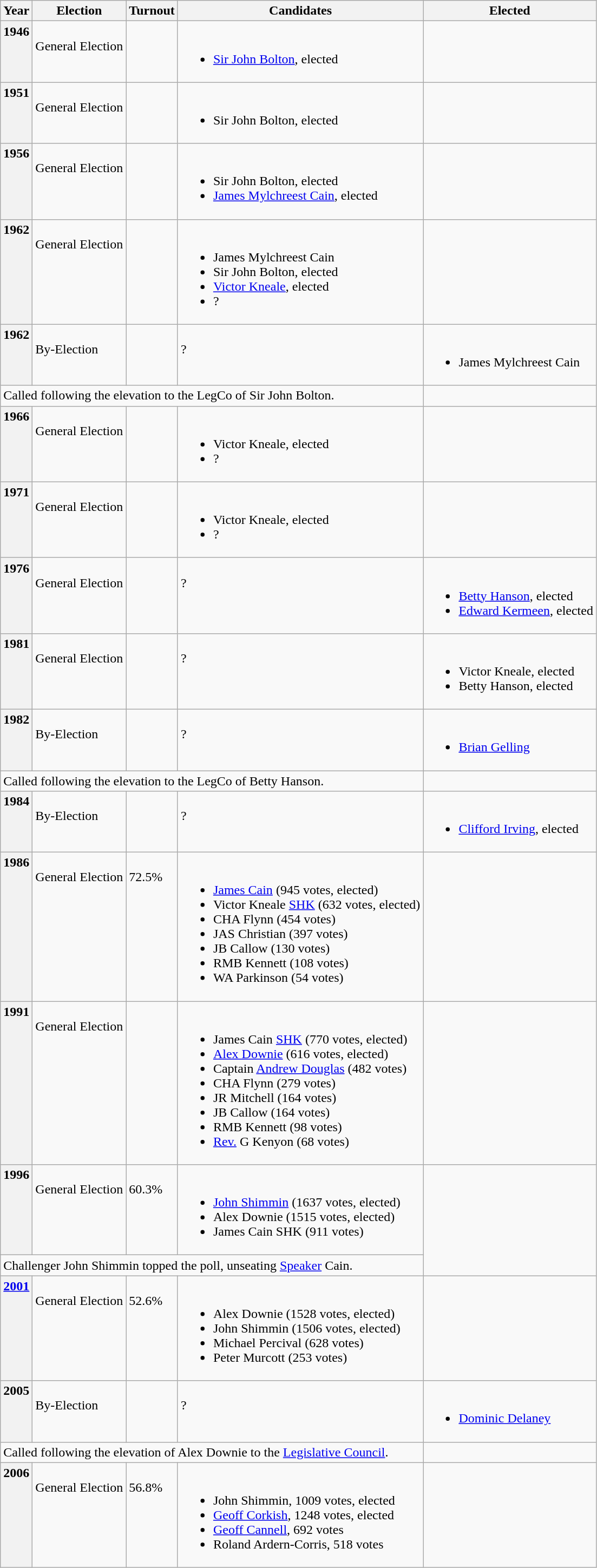<table class="wikitable" border="1">
<tr>
<th>Year</th>
<th>Election</th>
<th>Turnout</th>
<th>Candidates</th>
<th>Elected</th>
</tr>
<tr valign="top">
<th>1946</th>
<td><br>General Election</td>
<td></td>
<td><br><ul><li><a href='#'>Sir John Bolton</a>, elected</li></ul></td>
<td></td>
</tr>
<tr valign="top">
<th>1951</th>
<td><br>General Election</td>
<td></td>
<td><br><ul><li>Sir John Bolton, elected</li></ul></td>
<td></td>
</tr>
<tr valign="top">
<th>1956</th>
<td><br>General Election</td>
<td></td>
<td><br><ul><li>Sir John Bolton, elected</li><li><a href='#'>James Mylchreest Cain</a>, elected</li></ul></td>
<td></td>
</tr>
<tr valign="top">
<th>1962</th>
<td><br>General Election</td>
<td></td>
<td><br><ul><li>James Mylchreest Cain</li><li>Sir John Bolton, elected</li><li><a href='#'>Victor Kneale</a>, elected</li><li>?</li></ul></td>
<td></td>
</tr>
<tr valign="top">
<th>1962</th>
<td><br>By-Election</td>
<td></td>
<td><br>?</td>
<td><br><ul><li>James Mylchreest Cain</li></ul></td>
</tr>
<tr>
<td colspan="4">Called following the elevation to the LegCo of Sir John Bolton.</td>
</tr>
<tr valign="top">
<th>1966</th>
<td><br>General Election</td>
<td></td>
<td><br><ul><li>Victor Kneale, elected</li><li>?</li></ul></td>
<td></td>
</tr>
<tr valign="top">
<th>1971</th>
<td><br>General Election</td>
<td></td>
<td><br><ul><li>Victor Kneale, elected</li><li>?</li></ul></td>
<td></td>
</tr>
<tr valign="top">
<th>1976</th>
<td><br>General Election</td>
<td></td>
<td><br>?</td>
<td><br><ul><li><a href='#'>Betty Hanson</a>, elected</li><li><a href='#'>Edward Kermeen</a>, elected</li></ul></td>
</tr>
<tr valign="top">
<th>1981</th>
<td><br>General Election</td>
<td></td>
<td><br>?</td>
<td><br><ul><li>Victor Kneale, elected</li><li>Betty Hanson, elected</li></ul></td>
</tr>
<tr valign="top">
<th>1982</th>
<td><br>By-Election</td>
<td></td>
<td><br>?</td>
<td><br><ul><li><a href='#'>Brian Gelling</a></li></ul></td>
</tr>
<tr>
<td colspan="4">Called following the elevation to the LegCo of Betty Hanson.</td>
</tr>
<tr valign="top">
<th>1984</th>
<td><br>By-Election</td>
<td></td>
<td><br>?</td>
<td><br><ul><li><a href='#'>Clifford Irving</a>, elected</li></ul></td>
</tr>
<tr valign="top">
<th>1986</th>
<td><br>General Election</td>
<td><br>72.5%</td>
<td><br><ul><li><a href='#'>James Cain</a> (945 votes, elected)</li><li>Victor Kneale <a href='#'>SHK</a> (632 votes, elected)</li><li>CHA Flynn (454 votes)</li><li>JAS Christian (397 votes)</li><li>JB Callow (130 votes)</li><li>RMB Kennett (108 votes)</li><li>WA Parkinson (54 votes)</li></ul></td>
<td></td>
</tr>
<tr valign="top">
<th>1991</th>
<td><br>General Election</td>
<td></td>
<td><br><ul><li>James Cain <a href='#'>SHK</a>  (770 votes, elected)</li><li><a href='#'>Alex Downie</a> (616 votes, elected)</li><li>Captain <a href='#'>Andrew Douglas</a> (482 votes)</li><li>CHA Flynn (279 votes)</li><li>JR Mitchell (164 votes)</li><li>JB Callow (164 votes)</li><li>RMB Kennett (98 votes)</li><li><a href='#'>Rev.</a> G Kenyon (68 votes)</li></ul></td>
<td></td>
</tr>
<tr valign="top">
<th>1996</th>
<td><br>General Election</td>
<td><br>60.3%</td>
<td><br><ul><li><a href='#'>John Shimmin</a> (1637 votes, elected)</li><li>Alex Downie (1515 votes, elected)</li><li>James Cain SHK (911 votes)</li></ul></td>
</tr>
<tr>
<td colspan="4">Challenger John Shimmin topped the poll, unseating <a href='#'>Speaker</a> Cain.</td>
</tr>
<tr valign="top">
<th><a href='#'>2001</a></th>
<td><br>General Election</td>
<td><br>52.6%</td>
<td><br><ul><li>Alex Downie (1528 votes, elected)</li><li>John Shimmin (1506 votes, elected)</li><li>Michael Percival (628 votes)</li><li>Peter Murcott (253 votes)</li></ul></td>
<td></td>
</tr>
<tr valign="top">
<th>2005</th>
<td><br>By-Election</td>
<td></td>
<td><br>?</td>
<td><br><ul><li><a href='#'>Dominic Delaney</a></li></ul></td>
</tr>
<tr>
<td colspan="4">Called following the elevation of Alex Downie to the <a href='#'>Legislative Council</a>.</td>
</tr>
<tr valign="top">
<th>2006</th>
<td><br>General Election</td>
<td><br>56.8%</td>
<td><br><ul><li>John Shimmin, 1009 votes, elected</li><li><a href='#'>Geoff Corkish</a>, 1248 votes, elected</li><li><a href='#'>Geoff Cannell</a>, 692 votes</li><li>Roland Ardern-Corris, 518 votes</li></ul></td>
<td></td>
</tr>
</table>
